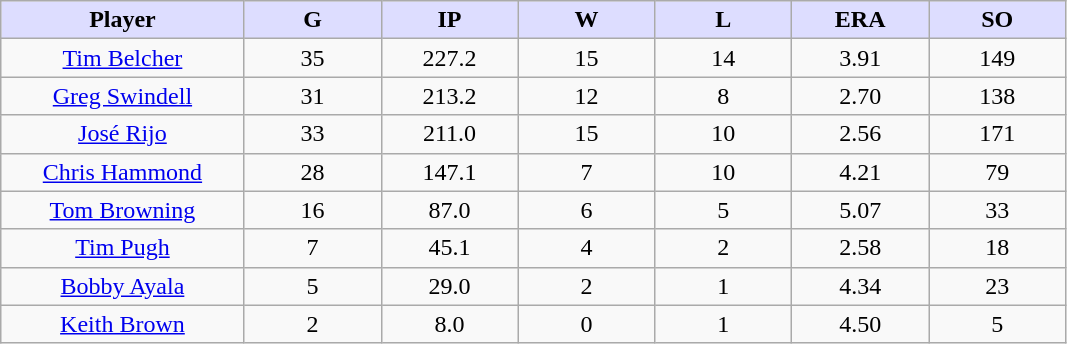<table class="wikitable sortable">
<tr>
<th style="background:#ddf; width:16%;">Player</th>
<th style="background:#ddf; width:9%;">G</th>
<th style="background:#ddf; width:9%;">IP</th>
<th style="background:#ddf; width:9%;">W</th>
<th style="background:#ddf; width:9%;">L</th>
<th style="background:#ddf; width:9%;">ERA</th>
<th style="background:#ddf; width:9%;">SO</th>
</tr>
<tr align="center">
<td><a href='#'>Tim Belcher</a></td>
<td>35</td>
<td>227.2</td>
<td>15</td>
<td>14</td>
<td>3.91</td>
<td>149</td>
</tr>
<tr align="center">
<td><a href='#'>Greg Swindell</a></td>
<td>31</td>
<td>213.2</td>
<td>12</td>
<td>8</td>
<td>2.70</td>
<td>138</td>
</tr>
<tr align="center">
<td><a href='#'>José Rijo</a></td>
<td>33</td>
<td>211.0</td>
<td>15</td>
<td>10</td>
<td>2.56</td>
<td>171</td>
</tr>
<tr align="center">
<td><a href='#'>Chris Hammond</a></td>
<td>28</td>
<td>147.1</td>
<td>7</td>
<td>10</td>
<td>4.21</td>
<td>79</td>
</tr>
<tr align="center">
<td><a href='#'>Tom Browning</a></td>
<td>16</td>
<td>87.0</td>
<td>6</td>
<td>5</td>
<td>5.07</td>
<td>33</td>
</tr>
<tr align="center">
<td><a href='#'>Tim Pugh</a></td>
<td>7</td>
<td>45.1</td>
<td>4</td>
<td>2</td>
<td>2.58</td>
<td>18</td>
</tr>
<tr align="center">
<td><a href='#'>Bobby Ayala</a></td>
<td>5</td>
<td>29.0</td>
<td>2</td>
<td>1</td>
<td>4.34</td>
<td>23</td>
</tr>
<tr align="center">
<td><a href='#'>Keith Brown</a></td>
<td>2</td>
<td>8.0</td>
<td>0</td>
<td>1</td>
<td>4.50</td>
<td>5</td>
</tr>
</table>
